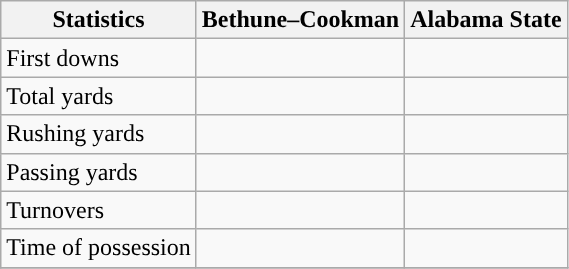<table class="wikitable">
<tr>
<th>Statistics</th>
<th>Bethune–Cookman</th>
<th>Alabama State</th>
</tr>
<tr>
<td>First downs</td>
<td> </td>
<td> </td>
</tr>
<tr>
<td>Total yards</td>
<td> </td>
<td> </td>
</tr>
<tr>
<td>Rushing yards</td>
<td> </td>
<td> </td>
</tr>
<tr>
<td>Passing yards</td>
<td> </td>
<td> </td>
</tr>
<tr>
<td>Turnovers</td>
<td> </td>
<td> </td>
</tr>
<tr>
<td>Time of possession</td>
<td> </td>
<td> </td>
</tr>
<tr>
</tr>
</table>
